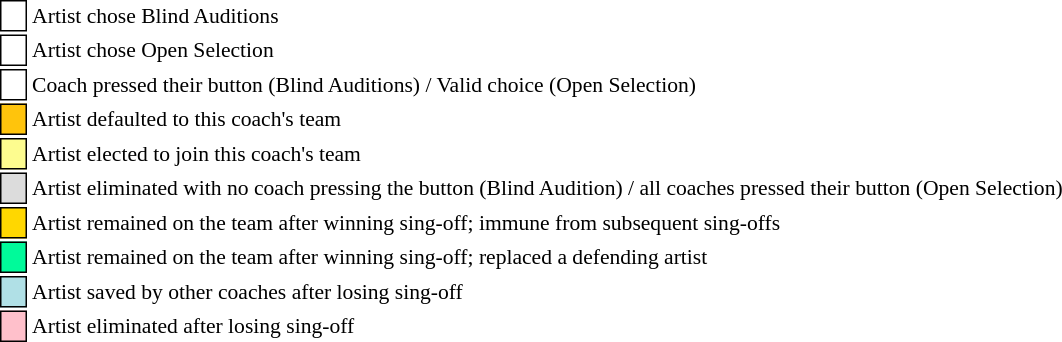<table class="toccolours" style="font-size: 90%; white-space: nowrap;">
<tr>
<td style="background:white; border:1px solid black;">  </td>
<td>Artist chose Blind Auditions</td>
</tr>
<tr>
<td style="background:white; border:1px solid black;">  </td>
<td>Artist chose Open Selection</td>
</tr>
<tr>
<td style="background:white; border:1px solid black;">  <strong></strong>  </td>
<td>Coach pressed their button (Blind Auditions) / Valid choice (Open Selection)</td>
</tr>
<tr>
<td style="background:#ffc40c; border:1px solid black;">    </td>
<td>Artist defaulted to this coach's team</td>
</tr>
<tr>
<td style="background:#fdfc8f; border:1px solid black;">    </td>
<td style="padding-right: 8px">Artist elected to join this coach's team</td>
</tr>
<tr>
<td style="background:#dcdcdc; border:1px solid black;">    </td>
<td>Artist eliminated with no coach pressing the button (Blind Audition) / all coaches pressed their button (Open Selection)</td>
</tr>
<tr>
<td style="background:gold; border:1px solid black;">    </td>
<td>Artist remained on the team after winning sing-off; immune from subsequent sing-offs</td>
</tr>
<tr>
<td style="background:#00fa9a; border:1px solid black;">    </td>
<td>Artist remained on the team after winning sing-off; replaced a defending artist</td>
</tr>
<tr>
<td style="background:#b0e0e6; border:1px solid black;">    </td>
<td>Artist saved by other coaches after losing sing-off</td>
</tr>
<tr>
<td style="background:pink; border:1px solid black;">    </td>
<td>Artist eliminated after losing sing-off</td>
</tr>
</table>
